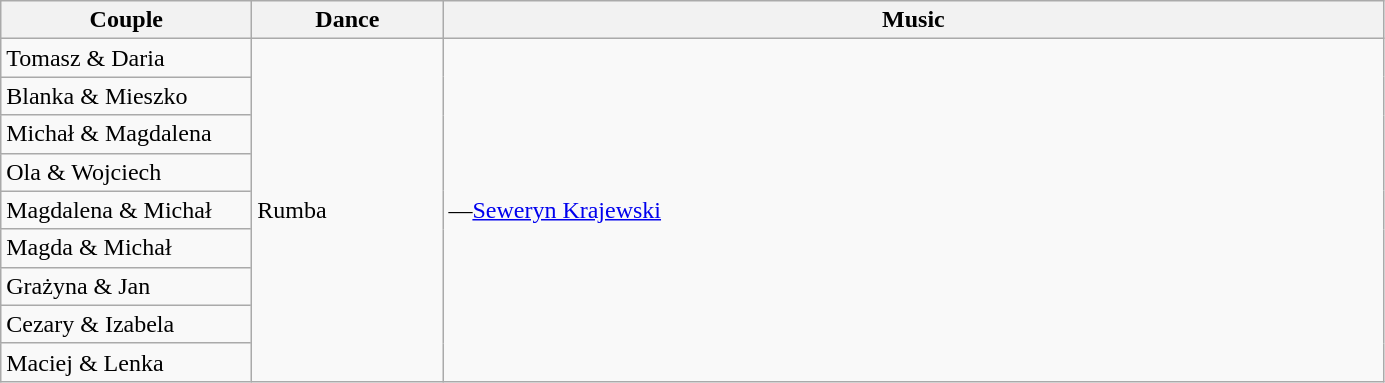<table class="wikitable">
<tr>
<th style="width:160px;">Couple</th>
<th style="width:120px;">Dance</th>
<th style="width:620px;">Music</th>
</tr>
<tr>
<td>Tomasz & Daria</td>
<td rowspan="9">Rumba</td>
<td rowspan="9">—<a href='#'>Seweryn Krajewski</a></td>
</tr>
<tr>
<td>Blanka & Mieszko</td>
</tr>
<tr>
<td>Michał & Magdalena</td>
</tr>
<tr>
<td>Ola & Wojciech</td>
</tr>
<tr>
<td>Magdalena & Michał</td>
</tr>
<tr>
<td>Magda & Michał</td>
</tr>
<tr>
<td>Grażyna & Jan</td>
</tr>
<tr>
<td>Cezary & Izabela</td>
</tr>
<tr>
<td>Maciej & Lenka</td>
</tr>
</table>
